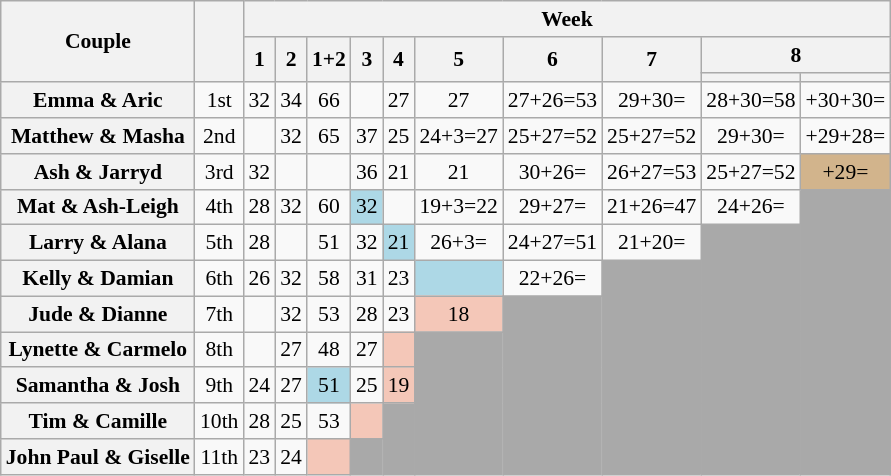<table class="wikitable sortable" style="text-align:center; font-size:90%">
<tr>
<th rowspan="3" scope="col">Couple</th>
<th rowspan="3" scope="col"></th>
<th colspan="10">Week</th>
</tr>
<tr>
<th scope="col" rowspan="2">1</th>
<th scope="col" rowspan="2">2</th>
<th scope="col" rowspan="2">1+2</th>
<th scope="col" rowspan="2">3</th>
<th scope="col" rowspan="2">4</th>
<th scope="col" rowspan="2">5</th>
<th scope="col" rowspan="2">6</th>
<th scope="col" rowspan="2">7</th>
<th scope="col" colspan="2">8</th>
</tr>
<tr>
<th></th>
<th></th>
</tr>
<tr>
<th scope="row">Emma & Aric</th>
<td>1st</td>
<td>32</td>
<td>34</td>
<td>66</td>
<td></td>
<td>27</td>
<td>27</td>
<td>27+26=53</td>
<td>29+30=</td>
<td>28+30=58</td>
<td>+30+30=</td>
</tr>
<tr>
<th scope="row">Matthew & Masha</th>
<td>2nd</td>
<td></td>
<td>32</td>
<td>65</td>
<td>37</td>
<td>25</td>
<td>24+3=27</td>
<td>25+27=52</td>
<td>25+27=52</td>
<td>29+30=</td>
<td>+29+28=</td>
</tr>
<tr>
<th scope="row">Ash & Jarryd</th>
<td>3rd</td>
<td>32</td>
<td></td>
<td></td>
<td>36</td>
<td>21</td>
<td>21</td>
<td>30+26=</td>
<td>26+27=53</td>
<td>25+27=52</td>
<td bgcolor="tan">+29=</td>
</tr>
<tr>
<th scope="row">Mat & Ash-Leigh</th>
<td>4th</td>
<td>28</td>
<td>32</td>
<td>60</td>
<td bgcolor="lightblue">32</td>
<td></td>
<td>19+3=22</td>
<td>29+27=</td>
<td>21+26=47</td>
<td>24+26=</td>
<td rowspan="8" style="background:darkgrey;"></td>
</tr>
<tr>
<th scope="row">Larry & Alana</th>
<td>5th</td>
<td>28</td>
<td></td>
<td>51</td>
<td>32</td>
<td bgcolor="lightblue">21</td>
<td>26+3=</td>
<td>24+27=51</td>
<td>21+20=</td>
<td rowspan="7" style="background:darkgrey;"></td>
</tr>
<tr>
<th scope="row">Kelly & Damian</th>
<td>6th</td>
<td>26</td>
<td>32</td>
<td>58</td>
<td>31</td>
<td>23</td>
<td bgcolor="lightblue"></td>
<td>22+26=</td>
<td rowspan="6" style="background:darkgrey;"></td>
</tr>
<tr>
<th scope="row">Jude & Dianne</th>
<td>7th</td>
<td></td>
<td>32</td>
<td>53</td>
<td>28</td>
<td>23</td>
<td bgcolor="f4c7b8">18</td>
<td rowspan="5" style="background:darkgrey;"></td>
</tr>
<tr>
<th scope="row">Lynette & Carmelo</th>
<td>8th</td>
<td></td>
<td>27</td>
<td>48</td>
<td>27</td>
<td bgcolor="f4c7b8"></td>
<td rowspan="4" style="background:darkgrey;"></td>
</tr>
<tr>
<th scope="row">Samantha & Josh</th>
<td>9th</td>
<td>24</td>
<td>27</td>
<td bgcolor="lightblue">51</td>
<td>25</td>
<td bgcolor="f4c7b8">19</td>
</tr>
<tr>
<th scope="row">Tim & Camille</th>
<td>10th</td>
<td>28</td>
<td>25</td>
<td>53</td>
<td bgcolor="f4c7b8"></td>
<td rowspan="2" style="background:darkgrey;"></td>
</tr>
<tr>
<th scope="row">John Paul & Giselle</th>
<td>11th</td>
<td>23</td>
<td>24</td>
<td bgcolor="f4c7b8"></td>
<td style="background:darkgrey;"></td>
</tr>
</table>
